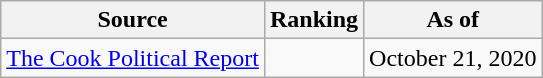<table class="wikitable" style="text-align:center">
<tr>
<th>Source</th>
<th>Ranking</th>
<th>As of</th>
</tr>
<tr>
<td align=left><a href='#'>The Cook Political Report</a></td>
<td></td>
<td>October 21, 2020</td>
</tr>
</table>
